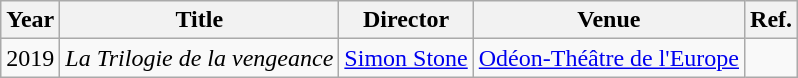<table class="wikitable unsortable">
<tr>
<th>Year</th>
<th>Title</th>
<th>Director</th>
<th>Venue</th>
<th>Ref.</th>
</tr>
<tr>
<td>2019</td>
<td><em>La Trilogie de la vengeance</em></td>
<td><a href='#'>Simon Stone</a></td>
<td><a href='#'>Odéon-Théâtre de l'Europe</a></td>
<td></td>
</tr>
</table>
